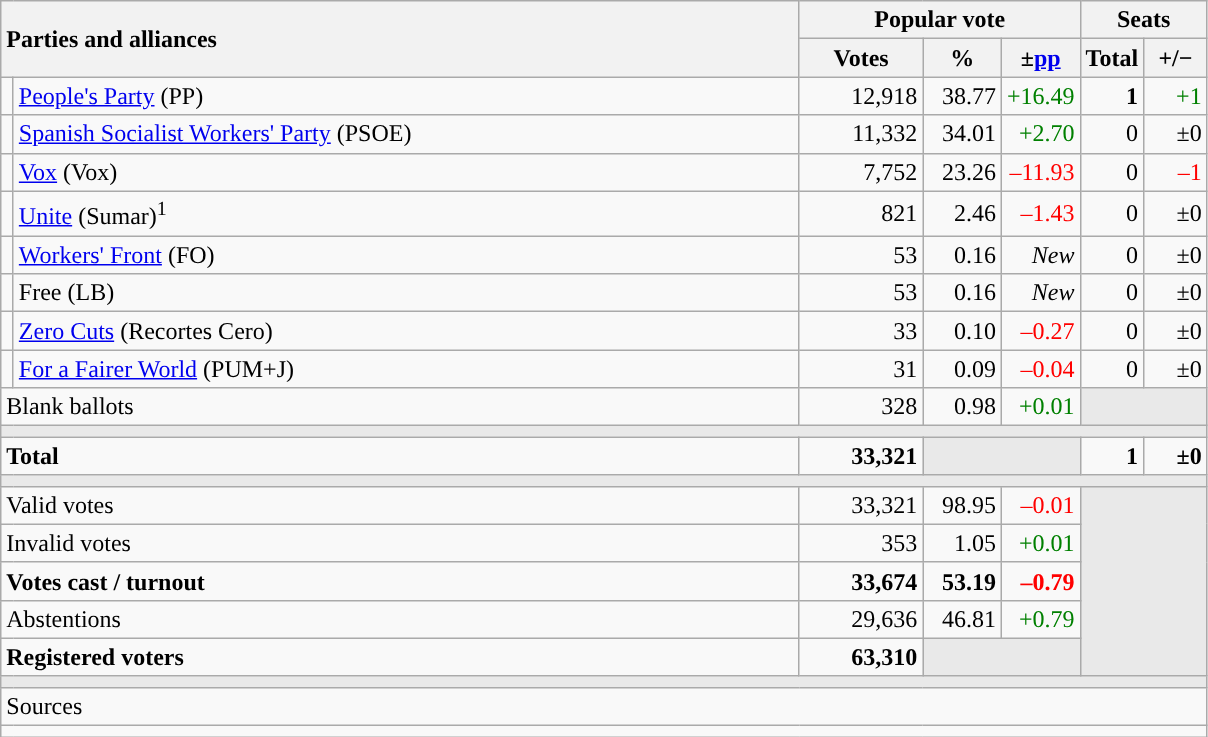<table class="wikitable" style="text-align:right;">
<tr>
<th style="text-align:left;" rowspan="2" colspan="2" width="525">Parties and alliances</th>
<th colspan="3">Popular vote</th>
<th colspan="2">Seats</th>
</tr>
<tr>
<th width="75">Votes</th>
<th width="45">%</th>
<th width="45">±<a href='#'>pp</a></th>
<th width="35">Total</th>
<th width="35">+/−</th>
</tr>
<tr>
<td width="1" style="color:inherit;background:"></td>
<td align="left"><a href='#'>People's Party</a> (PP)</td>
<td>12,918</td>
<td>38.77</td>
<td style="color:green;">+16.49</td>
<td><strong>1</strong></td>
<td style="color:green;">+1</td>
</tr>
<tr>
<td style="color:inherit;background:"></td>
<td align="left"><a href='#'>Spanish Socialist Workers' Party</a> (PSOE)</td>
<td>11,332</td>
<td>34.01</td>
<td style="color:green;">+2.70</td>
<td>0</td>
<td>±0</td>
</tr>
<tr>
<td style="color:inherit;background:"></td>
<td align="left"><a href='#'>Vox</a> (Vox)</td>
<td>7,752</td>
<td>23.26</td>
<td style="color:red;">–11.93</td>
<td>0</td>
<td style="color:red;">–1</td>
</tr>
<tr>
<td style="color:inherit;background:"></td>
<td align="left"><a href='#'>Unite</a> (Sumar)<sup>1</sup></td>
<td>821</td>
<td>2.46</td>
<td style="color:red;">–1.43</td>
<td>0</td>
<td>±0</td>
</tr>
<tr>
<td style="color:inherit;background:"></td>
<td align="left"><a href='#'>Workers' Front</a> (FO)</td>
<td>53</td>
<td>0.16</td>
<td><em>New</em></td>
<td>0</td>
<td>±0</td>
</tr>
<tr>
<td style="color:inherit;background:"></td>
<td align="left">Free (LB)</td>
<td>53</td>
<td>0.16</td>
<td><em>New</em></td>
<td>0</td>
<td>±0</td>
</tr>
<tr>
<td style="color:inherit;background:"></td>
<td align="left"><a href='#'>Zero Cuts</a> (Recortes Cero)</td>
<td>33</td>
<td>0.10</td>
<td style="color:red;">–0.27</td>
<td>0</td>
<td>±0</td>
</tr>
<tr>
<td style="color:inherit;background:"></td>
<td align="left"><a href='#'>For a Fairer World</a> (PUM+J)</td>
<td>31</td>
<td>0.09</td>
<td style="color:red;">–0.04</td>
<td>0</td>
<td>±0</td>
</tr>
<tr>
<td align="left" colspan="2">Blank ballots</td>
<td>328</td>
<td>0.98</td>
<td style="color:green;">+0.01</td>
<td bgcolor="#E9E9E9" colspan="2"></td>
</tr>
<tr>
<td colspan="7" bgcolor="#E9E9E9"></td>
</tr>
<tr style="font-weight:bold;">
<td align="left" colspan="2">Total</td>
<td>33,321</td>
<td bgcolor="#E9E9E9" colspan="2"></td>
<td>1</td>
<td>±0</td>
</tr>
<tr>
<td colspan="7" bgcolor="#E9E9E9"></td>
</tr>
<tr>
<td align="left" colspan="2">Valid votes</td>
<td>33,321</td>
<td>98.95</td>
<td style="color:red;">–0.01</td>
<td bgcolor="#E9E9E9" colspan="2" rowspan="5"></td>
</tr>
<tr>
<td align="left" colspan="2">Invalid votes</td>
<td>353</td>
<td>1.05</td>
<td style="color:green;">+0.01</td>
</tr>
<tr style="font-weight:bold;">
<td align="left" colspan="2">Votes cast / turnout</td>
<td>33,674</td>
<td>53.19</td>
<td style="color:red;">–0.79</td>
</tr>
<tr>
<td align="left" colspan="2">Abstentions</td>
<td>29,636</td>
<td>46.81</td>
<td style="color:green;">+0.79</td>
</tr>
<tr style="font-weight:bold;">
<td align="left" colspan="2">Registered voters</td>
<td>63,310</td>
<td bgcolor="#E9E9E9" colspan="2"></td>
</tr>
<tr>
<td colspan="7" bgcolor="#E9E9E9"></td>
</tr>
<tr>
<td align="left" colspan="7">Sources</td>
</tr>
<tr>
<td colspan="7" style="text-align:left; max-width:790px;"></td>
</tr>
</table>
